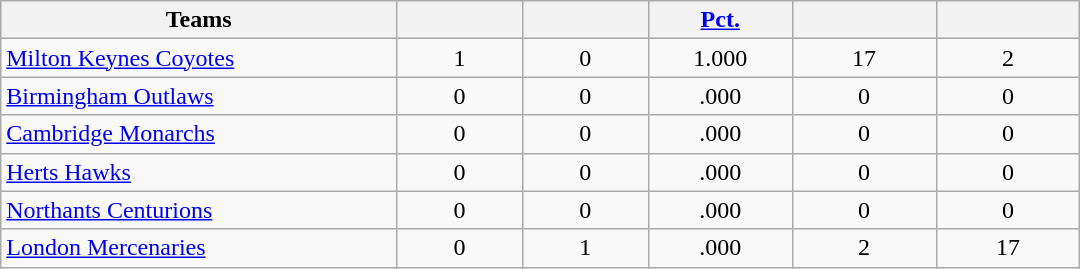<table class="wikitable sortable" width="57%" style="text-align:center;">
<tr>
<th width="22%">Teams</th>
<th width="7%"></th>
<th width="7%"></th>
<th width="8%"><a href='#'>Pct.</a></th>
<th width="8%"></th>
<th width="8%"></th>
</tr>
<tr>
<td align=left><a href='#'>Milton Keynes Coyotes</a></td>
<td>1</td>
<td>0</td>
<td>1.000</td>
<td>17</td>
<td>2</td>
</tr>
<tr>
<td align=left><a href='#'>Birmingham Outlaws</a></td>
<td>0</td>
<td>0</td>
<td>.000</td>
<td>0</td>
<td>0</td>
</tr>
<tr>
<td align=left><a href='#'>Cambridge Monarchs</a></td>
<td>0</td>
<td>0</td>
<td>.000</td>
<td>0</td>
<td>0</td>
</tr>
<tr>
<td align=left><a href='#'>Herts Hawks</a></td>
<td>0</td>
<td>0</td>
<td>.000</td>
<td>0</td>
<td>0</td>
</tr>
<tr>
<td align=left><a href='#'>Northants Centurions</a></td>
<td>0</td>
<td>0</td>
<td>.000</td>
<td>0</td>
<td>0</td>
</tr>
<tr>
<td align=left><a href='#'>London Mercenaries</a></td>
<td>0</td>
<td>1</td>
<td>.000</td>
<td>2</td>
<td>17</td>
</tr>
</table>
